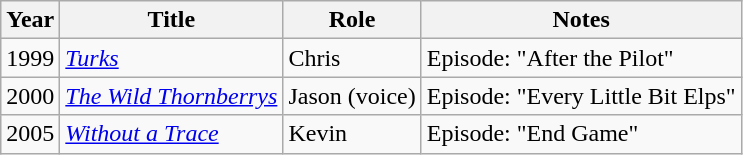<table class="wikitable sortable">
<tr>
<th>Year</th>
<th>Title</th>
<th>Role</th>
<th>Notes</th>
</tr>
<tr>
<td>1999</td>
<td><em><a href='#'>Turks</a></em></td>
<td>Chris</td>
<td>Episode: "After the Pilot"</td>
</tr>
<tr>
<td>2000</td>
<td><em><a href='#'>The Wild Thornberrys</a></em></td>
<td>Jason (voice)</td>
<td>Episode: "Every Little Bit Elps"</td>
</tr>
<tr>
<td>2005</td>
<td><em><a href='#'>Without a Trace</a></em></td>
<td>Kevin</td>
<td>Episode: "End Game"</td>
</tr>
</table>
